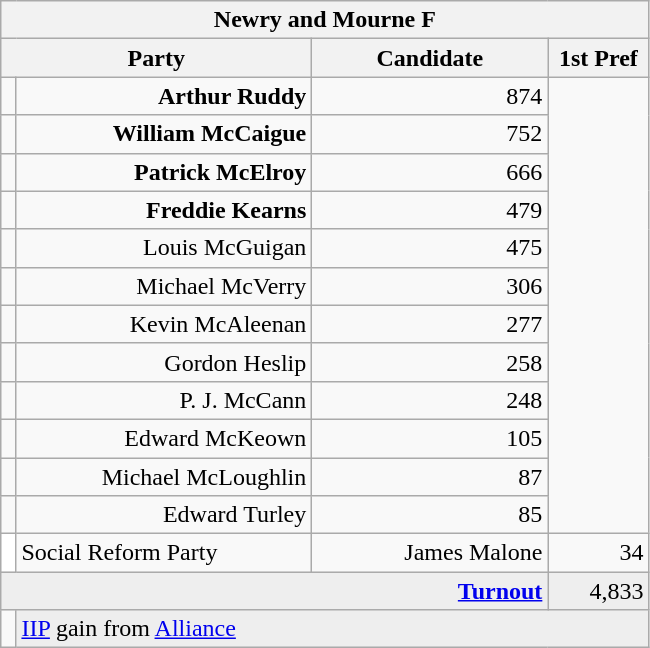<table class="wikitable">
<tr>
<th colspan="4" align="center">Newry and Mourne F</th>
</tr>
<tr>
<th colspan="2" align="center" width=200>Party</th>
<th width=150>Candidate</th>
<th width=60>1st Pref</th>
</tr>
<tr>
<td></td>
<td align="right"><strong>Arthur Ruddy</strong></td>
<td align="right">874</td>
</tr>
<tr>
<td></td>
<td align="right"><strong>William McCaigue</strong></td>
<td align="right">752</td>
</tr>
<tr>
<td></td>
<td align="right"><strong>Patrick McElroy</strong></td>
<td align="right">666</td>
</tr>
<tr>
<td></td>
<td align="right"><strong>Freddie Kearns</strong></td>
<td align="right">479</td>
</tr>
<tr>
<td></td>
<td align="right">Louis McGuigan</td>
<td align="right">475</td>
</tr>
<tr>
<td></td>
<td align="right">Michael McVerry</td>
<td align="right">306</td>
</tr>
<tr>
<td></td>
<td align="right">Kevin McAleenan</td>
<td align="right">277</td>
</tr>
<tr>
<td></td>
<td align="right">Gordon Heslip</td>
<td align="right">258</td>
</tr>
<tr>
<td></td>
<td align="right">P. J. McCann</td>
<td align="right">248</td>
</tr>
<tr>
<td></td>
<td align="right">Edward McKeown</td>
<td align="right">105</td>
</tr>
<tr>
<td></td>
<td align="right">Michael McLoughlin</td>
<td align="right">87</td>
</tr>
<tr>
<td></td>
<td align="right">Edward Turley</td>
<td align="right">85</td>
</tr>
<tr>
<td style="background-color: #FFFFFF"></td>
<td>Social Reform Party</td>
<td align="right">James Malone</td>
<td align="right">34</td>
</tr>
<tr bgcolor="EEEEEE">
<td colspan=3 align="right"><strong><a href='#'>Turnout</a></strong></td>
<td align="right">4,833</td>
</tr>
<tr>
<td bgcolor=></td>
<td colspan=3 bgcolor="EEEEEE"><a href='#'>IIP</a> gain from <a href='#'>Alliance</a></td>
</tr>
</table>
